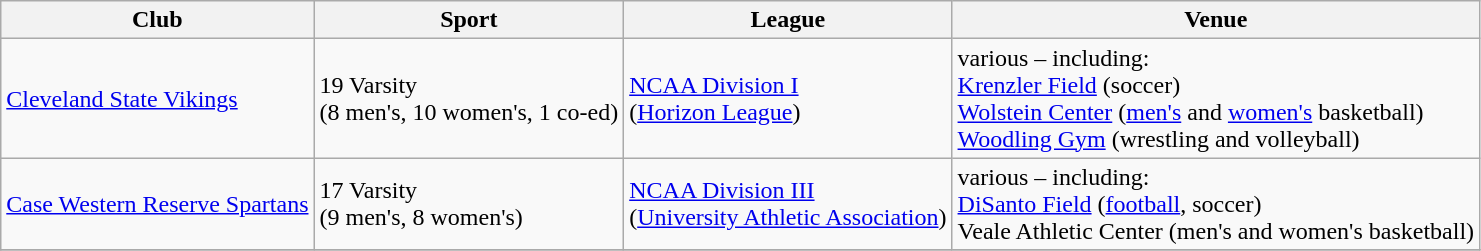<table class="wikitable">
<tr>
<th>Club</th>
<th>Sport</th>
<th>League</th>
<th>Venue</th>
</tr>
<tr>
<td><a href='#'>Cleveland State Vikings</a></td>
<td>19 Varsity<br>(8 men's, 10 women's, 1 co-ed)</td>
<td><a href='#'>NCAA Division I</a><br>(<a href='#'>Horizon League</a>)</td>
<td>various – including:<br><a href='#'>Krenzler Field</a> (soccer)<br><a href='#'>Wolstein Center</a> (<a href='#'>men's</a> and <a href='#'>women's</a> basketball)<br><a href='#'>Woodling Gym</a> (wrestling and volleyball)</td>
</tr>
<tr>
<td><a href='#'>Case Western Reserve Spartans</a></td>
<td>17 Varsity<br>(9 men's, 8 women's)</td>
<td><a href='#'>NCAA Division III</a><br>(<a href='#'>University Athletic Association</a>)</td>
<td>various – including:<br><a href='#'>DiSanto Field</a> (<a href='#'>football</a>, soccer)<br>Veale Athletic Center (men's and women's basketball)</td>
</tr>
<tr>
</tr>
</table>
